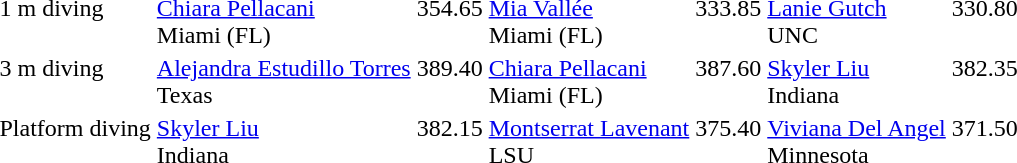<table>
<tr valign="top">
<td>1 m diving</td>
<td><a href='#'>Chiara Pellacani</a> <br>Miami (FL)</td>
<td>354.65</td>
<td><a href='#'>Mia Vallée</a> <br>Miami (FL)</td>
<td>333.85</td>
<td><a href='#'>Lanie Gutch</a> <br>UNC</td>
<td>330.80</td>
</tr>
<tr valign="top">
<td>3 m diving</td>
<td><a href='#'>Alejandra Estudillo Torres</a> <br>Texas</td>
<td>389.40</td>
<td><a href='#'>Chiara Pellacani</a> <br>Miami (FL)</td>
<td>387.60</td>
<td><a href='#'>Skyler Liu</a> <br>Indiana</td>
<td>382.35</td>
</tr>
<tr valign="top">
<td>Platform diving</td>
<td><a href='#'>Skyler Liu</a> <br>Indiana</td>
<td>382.15</td>
<td><a href='#'>Montserrat Lavenant</a> <br>LSU</td>
<td>375.40</td>
<td><a href='#'>Viviana Del Angel</a> <br>Minnesota</td>
<td>371.50</td>
</tr>
</table>
